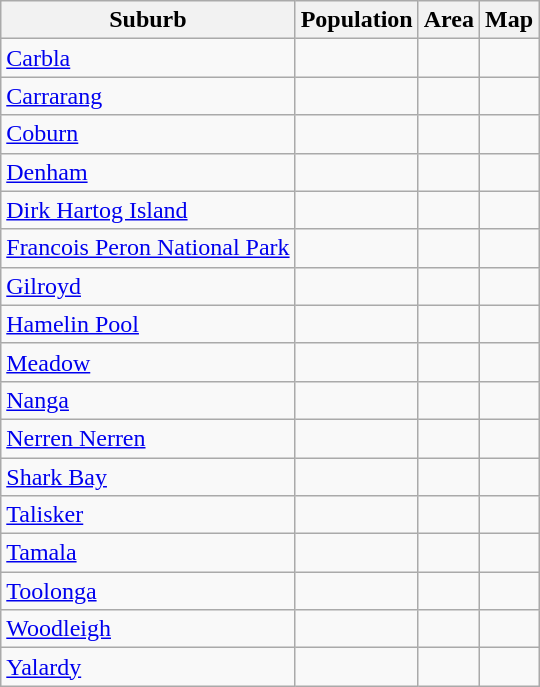<table class="wikitable sortable">
<tr>
<th>Suburb</th>
<th data-sort-type=number>Population</th>
<th data-sort-type=number>Area</th>
<th>Map</th>
</tr>
<tr>
<td><a href='#'>Carbla</a></td>
<td></td>
<td></td>
<td></td>
</tr>
<tr>
<td><a href='#'>Carrarang</a></td>
<td></td>
<td></td>
<td></td>
</tr>
<tr>
<td><a href='#'>Coburn</a></td>
<td></td>
<td></td>
<td></td>
</tr>
<tr>
<td><a href='#'>Denham</a></td>
<td></td>
<td></td>
<td></td>
</tr>
<tr>
<td><a href='#'>Dirk Hartog Island</a></td>
<td></td>
<td></td>
<td></td>
</tr>
<tr>
<td><a href='#'>Francois Peron National Park</a> </td>
<td></td>
<td></td>
<td></td>
</tr>
<tr>
<td><a href='#'>Gilroyd</a></td>
<td></td>
<td></td>
<td></td>
</tr>
<tr>
<td><a href='#'>Hamelin Pool</a></td>
<td></td>
<td></td>
<td></td>
</tr>
<tr>
<td><a href='#'>Meadow</a></td>
<td></td>
<td></td>
<td></td>
</tr>
<tr>
<td><a href='#'>Nanga</a></td>
<td></td>
<td></td>
<td></td>
</tr>
<tr>
<td><a href='#'>Nerren Nerren</a></td>
<td></td>
<td></td>
<td></td>
</tr>
<tr>
<td><a href='#'>Shark Bay</a></td>
<td></td>
<td></td>
<td></td>
</tr>
<tr>
<td><a href='#'>Talisker</a></td>
<td></td>
<td></td>
<td></td>
</tr>
<tr>
<td><a href='#'>Tamala</a></td>
<td></td>
<td></td>
<td></td>
</tr>
<tr>
<td><a href='#'>Toolonga</a></td>
<td></td>
<td></td>
<td></td>
</tr>
<tr>
<td><a href='#'>Woodleigh</a></td>
<td></td>
<td></td>
<td></td>
</tr>
<tr>
<td><a href='#'>Yalardy</a></td>
<td></td>
<td></td>
<td></td>
</tr>
</table>
